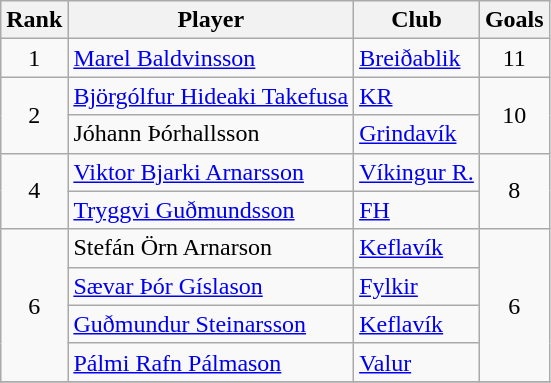<table class="wikitable" style="text-align:center;">
<tr>
<th>Rank</th>
<th>Player</th>
<th>Club</th>
<th>Goals</th>
</tr>
<tr>
<td>1</td>
<td align="left"> <a href='#'>Marel Baldvinsson</a></td>
<td align="left"><a href='#'>Breiðablik</a></td>
<td>11</td>
</tr>
<tr>
<td rowspan=2>2</td>
<td align="left"> <a href='#'>Björgólfur Hideaki Takefusa</a></td>
<td align="left"><a href='#'>KR</a></td>
<td rowspan=2>10</td>
</tr>
<tr>
<td align="left"> Jóhann Þórhallsson</td>
<td align="left"><a href='#'>Grindavík</a></td>
</tr>
<tr>
<td rowspan=2>4</td>
<td align="left"> <a href='#'>Viktor Bjarki Arnarsson</a></td>
<td align="left"><a href='#'>Víkingur R.</a></td>
<td rowspan=2>8</td>
</tr>
<tr>
<td align="left"> <a href='#'>Tryggvi Guðmundsson</a></td>
<td align="left"><a href='#'>FH</a></td>
</tr>
<tr>
<td rowspan=4>6</td>
<td align="left"> Stefán Örn Arnarson</td>
<td align="left"><a href='#'>Keflavík</a></td>
<td rowspan=4>6</td>
</tr>
<tr>
<td align="left"> <a href='#'>Sævar Þór Gíslason</a></td>
<td align="left"><a href='#'>Fylkir</a></td>
</tr>
<tr>
<td align="left"> <a href='#'>Guðmundur Steinarsson</a></td>
<td align="left"><a href='#'>Keflavík</a></td>
</tr>
<tr>
<td align="left"> <a href='#'>Pálmi Rafn Pálmason</a></td>
<td align="left"><a href='#'>Valur</a></td>
</tr>
<tr>
</tr>
</table>
